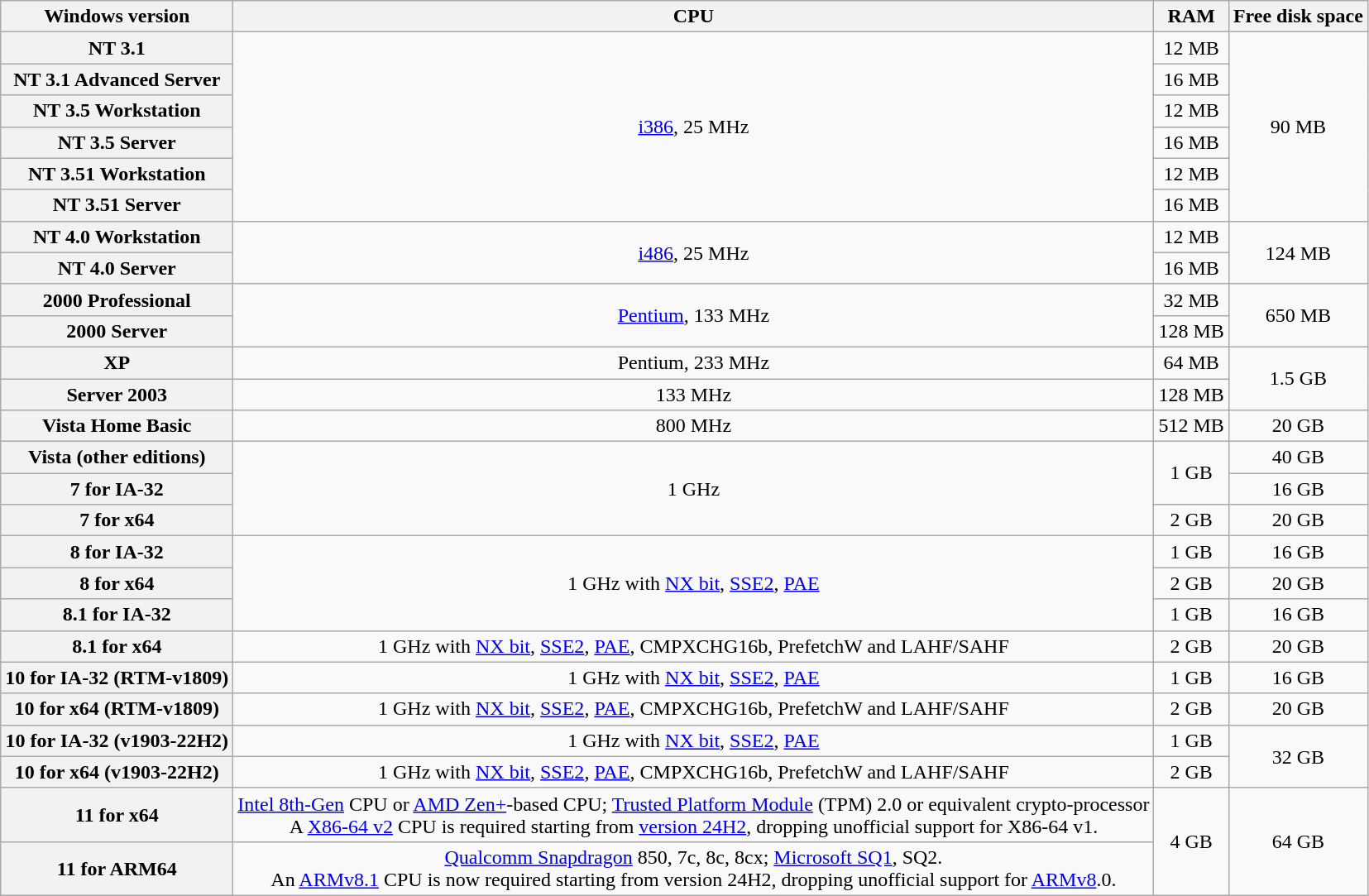<table class="wikitable plainrowheaders" style=text-align:center>
<tr>
<th scope=col>Windows version</th>
<th scope=col>CPU</th>
<th scope=col>RAM</th>
<th scope=col>Free disk space</th>
</tr>
<tr>
<th scope=row>NT 3.1</th>
<td rowspan=6><a href='#'>i386</a>, 25 MHz</td>
<td>12 MB</td>
<td rowspan=6>90 MB</td>
</tr>
<tr>
<th scope=row>NT 3.1 Advanced Server</th>
<td>16 MB</td>
</tr>
<tr>
<th scope=row>NT 3.5 Workstation</th>
<td>12 MB</td>
</tr>
<tr>
<th scope=row>NT 3.5 Server</th>
<td>16 MB</td>
</tr>
<tr>
<th scope=row>NT 3.51 Workstation</th>
<td>12 MB</td>
</tr>
<tr>
<th scope=row>NT 3.51 Server</th>
<td>16 MB</td>
</tr>
<tr>
<th scope=row>NT 4.0 Workstation</th>
<td rowspan=2><a href='#'>i486</a>, 25 MHz</td>
<td>12 MB</td>
<td rowspan=2>124 MB</td>
</tr>
<tr>
<th scope=row>NT 4.0 Server</th>
<td>16 MB</td>
</tr>
<tr>
<th scope=row>2000 Professional</th>
<td rowspan=2><a href='#'>Pentium</a>, 133 MHz</td>
<td>32 MB</td>
<td rowspan=2>650 MB</td>
</tr>
<tr>
<th scope=row>2000 Server</th>
<td>128 MB</td>
</tr>
<tr>
<th scope=row>XP</th>
<td>Pentium, 233 MHz</td>
<td>64 MB</td>
<td rowspan=2>1.5 GB</td>
</tr>
<tr>
<th scope=row>Server 2003</th>
<td>133 MHz</td>
<td>128 MB</td>
</tr>
<tr>
<th scope=row>Vista Home Basic</th>
<td>800 MHz</td>
<td>512 MB</td>
<td>20 GB</td>
</tr>
<tr>
<th scope=row>Vista (other editions)</th>
<td rowspan=3>1 GHz</td>
<td rowspan=2>1 GB</td>
<td>40 GB</td>
</tr>
<tr>
<th scope=row>7 for IA-32</th>
<td>16 GB</td>
</tr>
<tr>
<th scope=row>7 for x64</th>
<td>2 GB</td>
<td>20 GB</td>
</tr>
<tr>
<th scope=row>8 for IA-32</th>
<td rowspan=3>1 GHz with <a href='#'>NX bit</a>, <a href='#'>SSE2</a>, <a href='#'>PAE</a></td>
<td>1 GB</td>
<td>16 GB</td>
</tr>
<tr>
<th scope=row>8 for x64</th>
<td>2 GB</td>
<td>20 GB</td>
</tr>
<tr>
<th scope=row>8.1 for IA-32</th>
<td>1 GB</td>
<td>16 GB</td>
</tr>
<tr>
<th scope=row>8.1 for x64</th>
<td>1 GHz with <a href='#'>NX bit</a>, <a href='#'>SSE2</a>, <a href='#'>PAE</a>, CMPXCHG16b, PrefetchW and LAHF/SAHF</td>
<td>2 GB</td>
<td>20 GB</td>
</tr>
<tr>
<th scope=row>10 for IA-32 (RTM-v1809)</th>
<td>1 GHz with <a href='#'>NX bit</a>, <a href='#'>SSE2</a>, <a href='#'>PAE</a></td>
<td>1 GB</td>
<td>16 GB</td>
</tr>
<tr>
<th scope=row>10 for x64 (RTM-v1809)</th>
<td>1 GHz with <a href='#'>NX bit</a>, <a href='#'>SSE2</a>, <a href='#'>PAE</a>, CMPXCHG16b, PrefetchW and LAHF/SAHF</td>
<td>2 GB</td>
<td>20 GB</td>
</tr>
<tr>
<th scope=row>10 for IA-32 (v1903-22H2)</th>
<td>1 GHz with <a href='#'>NX bit</a>, <a href='#'>SSE2</a>, <a href='#'>PAE</a></td>
<td>1 GB</td>
<td rowspan=2>32 GB</td>
</tr>
<tr>
<th scope=row>10 for x64 (v1903-22H2)</th>
<td>1 GHz with <a href='#'>NX bit</a>, <a href='#'>SSE2</a>, <a href='#'>PAE</a>, CMPXCHG16b, PrefetchW and LAHF/SAHF</td>
<td>2 GB</td>
</tr>
<tr>
<th scope=row>11 for x64</th>
<td><a href='#'>Intel 8th-Gen</a> CPU or <a href='#'>AMD Zen+</a>-based CPU; <a href='#'>Trusted Platform Module</a> (TPM) 2.0 or equivalent crypto-processor<br>A <a href='#'>X86-64 v2</a> CPU is required starting from <a href='#'>version 24H2</a>, dropping unofficial support for X86-64 v1.</td>
<td rowspan=2>4 GB</td>
<td rowspan=2>64 GB</td>
</tr>
<tr>
<th scope=row>11 for ARM64</th>
<td><a href='#'>Qualcomm Snapdragon</a> 850, 7c, 8c, 8cx; <a href='#'>Microsoft SQ1</a>, SQ2.<br>An <a href='#'>ARMv8.1</a> CPU is now required starting from version 24H2, dropping unofficial support for <a href='#'>ARMv8</a>.0.</td>
</tr>
</table>
